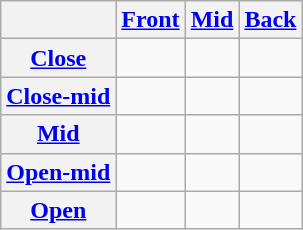<table class="wikitable">
<tr>
<th></th>
<th><a href='#'>Front</a></th>
<th><a href='#'>Mid</a></th>
<th><a href='#'>Back</a></th>
</tr>
<tr align="center">
<th><a href='#'>Close</a></th>
<td></td>
<td></td>
<td></td>
</tr>
<tr align="center">
<th><a href='#'>Close-mid</a></th>
<td></td>
<td></td>
<td></td>
</tr>
<tr align="center">
<th><a href='#'>Mid</a></th>
<td></td>
<td></td>
<td></td>
</tr>
<tr align="center">
<th><a href='#'>Open-mid</a></th>
<td></td>
<td></td>
<td></td>
</tr>
<tr align="center">
<th><a href='#'>Open</a></th>
<td></td>
<td></td>
<td></td>
</tr>
</table>
